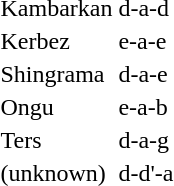<table>
<tr>
<td>Kambarkan</td>
<td>d-a-d</td>
</tr>
<tr>
<td>Kerbez</td>
<td>e-a-e</td>
</tr>
<tr>
<td>Shingrama</td>
<td>d-a-e</td>
</tr>
<tr>
<td>Ongu</td>
<td>e-a-b</td>
</tr>
<tr>
<td>Ters</td>
<td>d-a-g</td>
</tr>
<tr>
<td>(unknown)</td>
<td>d-d'-a</td>
</tr>
</table>
